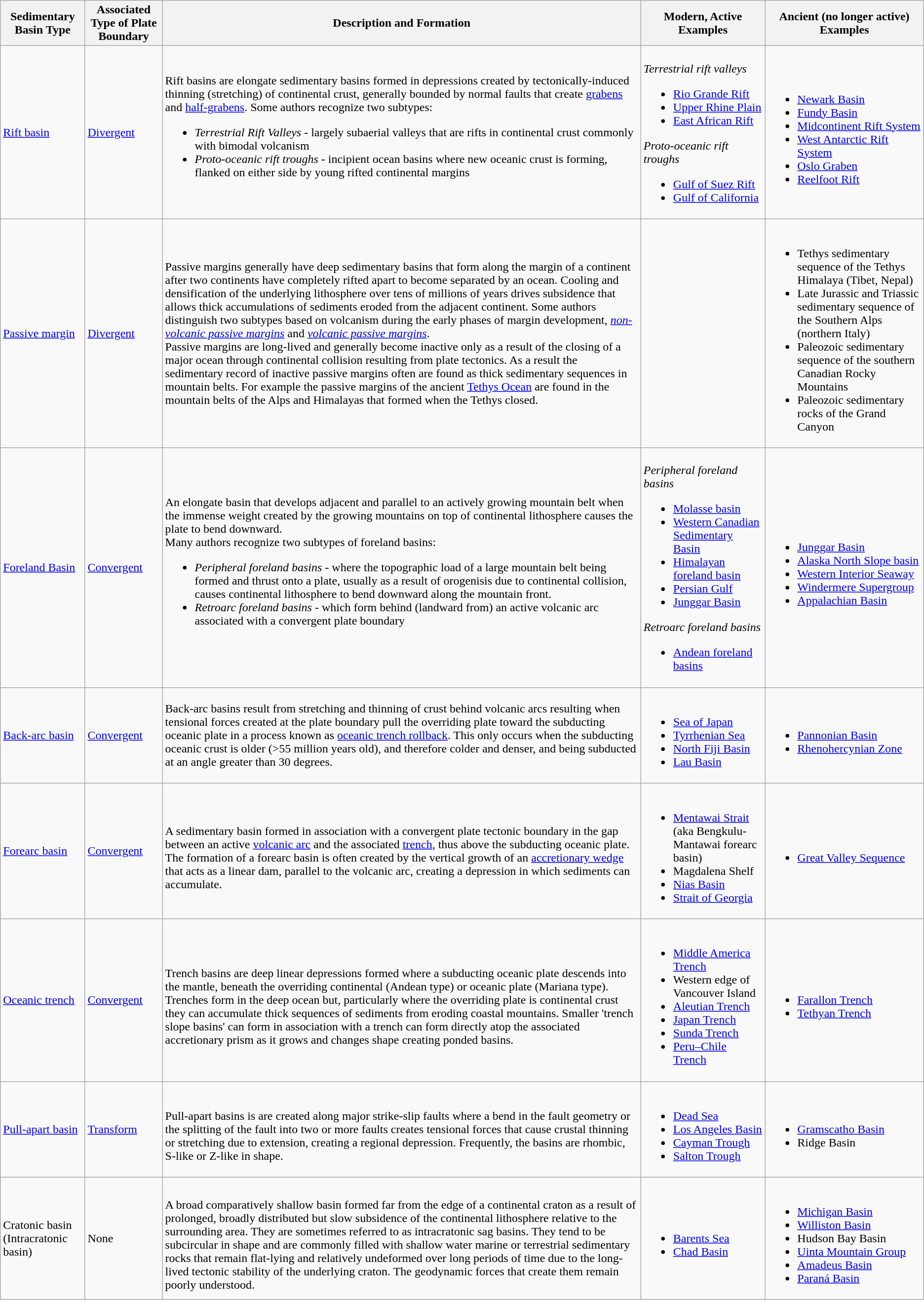<table class="wikitable">
<tr>
<th>Sedimentary Basin Type</th>
<th>Associated Type of Plate Boundary</th>
<th>Description and Formation</th>
<th>Modern, Active Examples</th>
<th>Ancient (no longer active) Examples</th>
</tr>
<tr>
<td><a href='#'> Rift basin</a></td>
<td><a href='#'>Divergent</a></td>
<td>Rift basins are elongate sedimentary basins formed in depressions created by tectonically-induced thinning (stretching) of continental crust, generally bounded by normal faults that create <a href='#'>grabens</a> and <a href='#'>half-grabens</a>. Some authors recognize two subtypes:<br><ul><li><em>Terrestrial Rift Valleys</em> - largely subaerial valleys that are rifts in continental crust commonly with bimodal volcanism</li><li><em>Proto-oceanic rift troughs</em> - incipient ocean basins where new oceanic crust is forming, flanked on either side by young rifted continental margins</li></ul></td>
<td><br><em>Terrestrial rift valleys</em><ul><li><a href='#'>Rio Grande Rift</a></li><li><a href='#'>Upper Rhine Plain</a></li><li><a href='#'>East African Rift</a></li></ul><em>Proto-oceanic rift troughs</em><ul><li><a href='#'>Gulf of Suez Rift</a></li><li><a href='#'>Gulf of California</a></li></ul></td>
<td><br><ul><li><a href='#'>Newark Basin</a></li><li><a href='#'>Fundy Basin</a></li><li><a href='#'>Midcontinent Rift System</a></li><li><a href='#'>West Antarctic Rift System</a></li><li><a href='#'>Oslo Graben</a></li><li><a href='#'>Reelfoot Rift</a></li></ul></td>
</tr>
<tr>
<td><a href='#'>Passive margin</a></td>
<td><a href='#'>Divergent</a></td>
<td>Passive margins generally have deep sedimentary basins that form along the margin of a continent after two continents have completely rifted apart to become separated by an ocean. Cooling and densification of the underlying lithosphere over tens of millions of years drives subsidence that allows thick accumulations of sediments eroded from the adjacent continent. Some authors distinguish two subtypes based on volcanism during the early phases of margin development, <em><a href='#'>non-volcanic passive margins</a></em> and <em><a href='#'>volcanic passive margins</a></em>.<br>
Passive margins are long-lived and generally become inactive only as a result of the closing of a major ocean through continental collision resulting from plate tectonics. As a result the sedimentary record of inactive passive margins often are found as thick sedimentary sequences in mountain belts. For example the passive margins of the ancient <a href='#'>Tethys Ocean</a> are found in the mountain belts of the Alps and Himalayas that formed when the Tethys closed.</td>
<td><br></td>
<td><br><ul><li>Tethys sedimentary sequence of the Tethys Himalaya (Tibet, Nepal)</li><li>Late Jurassic and Triassic sedimentary sequence of the Southern Alps (northern Italy)</li><li>Paleozoic sedimentary sequence of the southern Canadian Rocky Mountains</li><li>Paleozoic sedimentary rocks of the Grand Canyon</li></ul></td>
</tr>
<tr>
<td><a href='#'>Foreland Basin</a></td>
<td><a href='#'>Convergent</a></td>
<td>An elongate basin that develops adjacent and parallel to an actively growing mountain belt when the immense weight created by the growing mountains on top of continental lithosphere causes the plate to bend downward.<br>Many authors recognize two subtypes of foreland basins:<ul><li><em>Peripheral foreland basins</em> - where the topographic load of a large mountain belt being formed and thrust onto a plate, usually as a result of orogenisis due to continental collision, causes continental lithosphere to bend downward along the mountain front.</li><li><em>Retroarc foreland basins</em> - which form behind (landward from) an active volcanic arc associated with a convergent plate boundary</li></ul></td>
<td><br><em>Peripheral foreland basins</em><ul><li><a href='#'>Molasse basin</a></li><li><a href='#'>Western Canadian Sedimentary Basin</a></li><li><a href='#'>Himalayan foreland basin</a></li><li><a href='#'>Persian Gulf</a></li><li><a href='#'>Junggar Basin</a></li></ul><em>Retroarc foreland basins</em><ul><li><a href='#'>Andean foreland basins</a></li></ul></td>
<td><br><ul><li><a href='#'>Junggar Basin</a></li><li><a href='#'>Alaska North Slope basin</a></li><li><a href='#'>Western Interior Seaway</a></li><li><a href='#'>Windermere Supergroup</a></li><li><a href='#'>Appalachian Basin</a></li></ul></td>
</tr>
<tr>
<td><a href='#'>Back-arc basin</a></td>
<td><a href='#'>Convergent</a></td>
<td>Back-arc basins result from stretching and thinning of crust behind volcanic arcs resulting when tensional forces created at the plate boundary pull the overriding plate toward the subducting oceanic plate in a process known as <a href='#'>oceanic trench rollback</a>. This only occurs when the subducting oceanic crust is older (>55 million years old), and therefore colder and denser, and being subducted at an angle greater than 30 degrees.<br></td>
<td><br><ul><li><a href='#'>Sea of Japan</a></li><li><a href='#'>Tyrrhenian Sea</a></li><li><a href='#'>North Fiji Basin</a></li><li><a href='#'>Lau Basin</a></li></ul></td>
<td><br><ul><li><a href='#'>Pannonian Basin</a></li><li><a href='#'>Rhenohercynian Zone</a></li></ul></td>
</tr>
<tr>
<td><a href='#'>Forearc basin</a></td>
<td><a href='#'>Convergent</a></td>
<td><br>A sedimentary basin formed in association with a convergent plate tectonic boundary in the gap between an active <a href='#'>volcanic arc</a> and the associated <a href='#'>trench</a>, thus above the subducting oceanic plate. The formation of a forearc basin is often created by the vertical growth of an <a href='#'>accretionary wedge</a> that acts as a linear dam, parallel to the volcanic arc, creating a depression in which sediments can accumulate. 

</td>
<td><br><ul><li><a href='#'>Mentawai Strait</a> (aka Bengkulu-Mantawai forearc basin)</li><li>Magdalena Shelf</li><li><a href='#'>Nias Basin</a></li><li><a href='#'>Strait of Georgia</a></li></ul></td>
<td><br><ul><li><a href='#'>Great Valley Sequence</a></li></ul></td>
</tr>
<tr>
<td><a href='#'>Oceanic trench</a></td>
<td><a href='#'>Convergent</a></td>
<td><br>Trench basins are deep linear depressions formed where a subducting oceanic plate descends into the mantle, beneath the overriding continental (Andean type) or oceanic plate (Mariana type). Trenches form in the deep ocean but, particularly where the overriding plate is continental crust they can accumulate thick sequences of sediments from eroding coastal mountains. Smaller 'trench slope basins' can form in association with a trench can form directly atop the associated accretionary prism as it grows and changes shape creating ponded basins.
</td>
<td><br><ul><li><a href='#'>Middle America Trench</a></li><li>Western edge of Vancouver Island</li><li><a href='#'>Aleutian Trench</a></li><li><a href='#'>Japan Trench</a></li><li><a href='#'>Sunda Trench</a></li><li><a href='#'>Peru–Chile Trench</a></li></ul></td>
<td><br><ul><li><a href='#'>Farallon Trench</a></li><li><a href='#'>Tethyan Trench</a></li></ul></td>
</tr>
<tr>
<td><a href='#'>Pull-apart basin</a></td>
<td><a href='#'>Transform</a></td>
<td><br> 
Pull-apart basins is are created along major strike-slip faults where a bend in the fault geometry or the splitting of the fault into two or more faults creates tensional forces that cause crustal thinning or stretching due to extension, creating a regional depression. Frequently, the basins are rhombic, S-like or Z-like in shape.</td>
<td><br><ul><li><a href='#'>Dead Sea</a></li><li><a href='#'>Los Angeles Basin</a></li><li><a href='#'>Cayman Trough</a></li><li><a href='#'>Salton Trough</a></li></ul></td>
<td><br><ul><li><a href='#'>Gramscatho Basin</a></li><li>Ridge Basin</li></ul></td>
</tr>
<tr>
<td>Cratonic basin (Intracratonic basin)</td>
<td>None</td>
<td><br>A broad comparatively shallow basin formed far from the edge of a continental craton as a result of prolonged, broadly distributed but slow subsidence of the continental lithosphere relative to the surrounding area. They are sometimes referred to as intracratonic sag basins. They tend to be subcircular in shape and are commonly filled with shallow water marine or terrestrial sedimentary rocks that remain flat-lying and relatively undeformed over long periods of time due to the long-lived tectonic stability of the underlying craton. The geodynamic forces that create them remain poorly understood.</td>
<td><br><ul><li><a href='#'>Barents Sea</a></li><li><a href='#'>Chad Basin</a></li></ul></td>
<td><br><ul><li><a href='#'>Michigan Basin</a></li><li><a href='#'>Williston Basin</a></li><li>Hudson Bay Basin</li><li><a href='#'>Uinta Mountain Group</a></li><li><a href='#'>Amadeus Basin</a></li><li><a href='#'>Paraná Basin</a></li></ul></td>
</tr>
</table>
